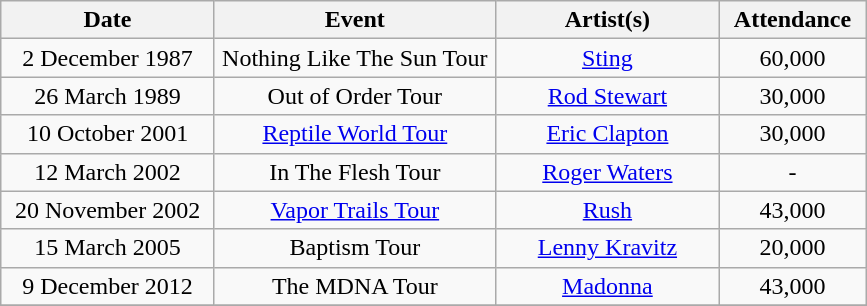<table class="wikitable" style="text-align:center; margin-left:1em; float:center;">
<tr>
<th style="width:135px;">Date</th>
<th style="width:180px;">Event</th>
<th style="width:142px;">Artist(s)</th>
<th style="width:90px;">Attendance</th>
</tr>
<tr>
<td style="text-align:center;">2 December 1987</td>
<td style="text-align:center;">Nothing Like The Sun Tour</td>
<td style="text-align:center;"><a href='#'>Sting</a></td>
<td style="text-align:center;">60,000</td>
</tr>
<tr>
<td style="text-align:center;">26 March 1989</td>
<td style="text-align:center;">Out of Order Tour</td>
<td style="text-align:center;"><a href='#'>Rod Stewart</a></td>
<td style="text-align:center;">30,000</td>
</tr>
<tr>
<td style="text-align:center;">10 October 2001</td>
<td style="text-align:center;"><a href='#'>Reptile World Tour</a></td>
<td style="text-align:center;"><a href='#'>Eric Clapton</a></td>
<td style="text-align:center;">30,000</td>
</tr>
<tr>
<td style="text-align:center;">12 March 2002</td>
<td style="text-align:center;">In The Flesh Tour</td>
<td style="text-align:center;"><a href='#'>Roger Waters</a></td>
<td style="text-align:center;">-</td>
</tr>
<tr>
<td style="text-align:center;">20 November 2002</td>
<td style="text-align:center;"><a href='#'>Vapor Trails Tour</a></td>
<td style="text-align:center;"><a href='#'>Rush</a></td>
<td style="text-align:center;">43,000</td>
</tr>
<tr>
<td style="text-align:center;">15 March 2005</td>
<td style="text-align:center;">Baptism Tour</td>
<td style="text-align:center;"><a href='#'>Lenny Kravitz</a></td>
<td style="text-align:center;">20,000</td>
</tr>
<tr>
<td style="text-align:center;">9 December 2012</td>
<td style="text-align:center;">The MDNA Tour</td>
<td style="text-align:center;"><a href='#'>Madonna</a></td>
<td style="text-align:center;">43,000</td>
</tr>
<tr>
</tr>
</table>
